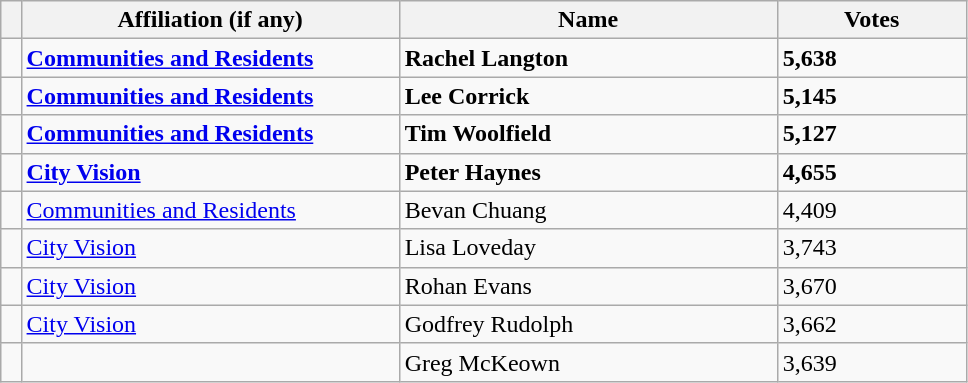<table class="wikitable" style="width:51%;">
<tr>
<th style="width:1%;"></th>
<th style="width:20%;">Affiliation (if any)</th>
<th style="width:20%;">Name</th>
<th style="width:10%;">Votes</th>
</tr>
<tr>
<td bgcolor=></td>
<td><strong><a href='#'>Communities and Residents</a></strong></td>
<td><strong>Rachel Langton</strong></td>
<td><strong>5,638</strong></td>
</tr>
<tr>
<td bgcolor=></td>
<td><strong><a href='#'>Communities and Residents</a></strong></td>
<td><strong>Lee Corrick</strong></td>
<td><strong>5,145</strong></td>
</tr>
<tr>
<td bgcolor=></td>
<td><strong><a href='#'>Communities and Residents</a></strong></td>
<td><strong>Tim Woolfield</strong></td>
<td><strong>5,127</strong></td>
</tr>
<tr>
<td bgcolor=></td>
<td><strong><a href='#'>City Vision</a></strong></td>
<td><strong>Peter Haynes</strong></td>
<td><strong>4,655</strong></td>
</tr>
<tr>
<td bgcolor=></td>
<td><a href='#'>Communities and Residents</a></td>
<td>Bevan Chuang</td>
<td>4,409</td>
</tr>
<tr>
<td bgcolor=></td>
<td><a href='#'>City Vision</a></td>
<td>Lisa Loveday</td>
<td>3,743</td>
</tr>
<tr>
<td bgcolor=></td>
<td><a href='#'>City Vision</a></td>
<td>Rohan Evans</td>
<td>3,670</td>
</tr>
<tr>
<td bgcolor=></td>
<td><a href='#'>City Vision</a></td>
<td>Godfrey Rudolph</td>
<td>3,662</td>
</tr>
<tr>
<td bgcolor=></td>
<td></td>
<td>Greg McKeown</td>
<td>3,639</td>
</tr>
</table>
